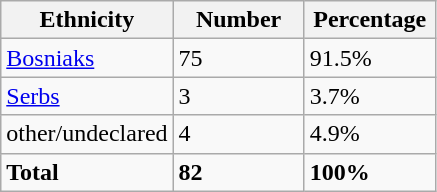<table class="wikitable">
<tr>
<th width="100px">Ethnicity</th>
<th width="80px">Number</th>
<th width="80px">Percentage</th>
</tr>
<tr>
<td><a href='#'>Bosniaks</a></td>
<td>75</td>
<td>91.5%</td>
</tr>
<tr>
<td><a href='#'>Serbs</a></td>
<td>3</td>
<td>3.7%</td>
</tr>
<tr>
<td>other/undeclared</td>
<td>4</td>
<td>4.9%</td>
</tr>
<tr>
<td><strong>Total</strong></td>
<td><strong>82</strong></td>
<td><strong>100%</strong></td>
</tr>
</table>
